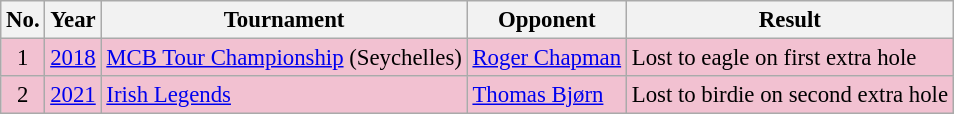<table class="wikitable" style="font-size:95%;">
<tr>
<th>No.</th>
<th>Year</th>
<th>Tournament</th>
<th>Opponent</th>
<th>Result</th>
</tr>
<tr style="background:#F2C1D1;">
<td align=center>1</td>
<td><a href='#'>2018</a></td>
<td><a href='#'>MCB Tour Championship</a> (Seychelles)</td>
<td> <a href='#'>Roger Chapman</a></td>
<td>Lost to eagle on first extra hole</td>
</tr>
<tr style="background:#F2C1D1;">
<td align=center>2</td>
<td><a href='#'>2021</a></td>
<td><a href='#'>Irish Legends</a></td>
<td> <a href='#'>Thomas Bjørn</a></td>
<td>Lost to birdie on second extra hole</td>
</tr>
</table>
